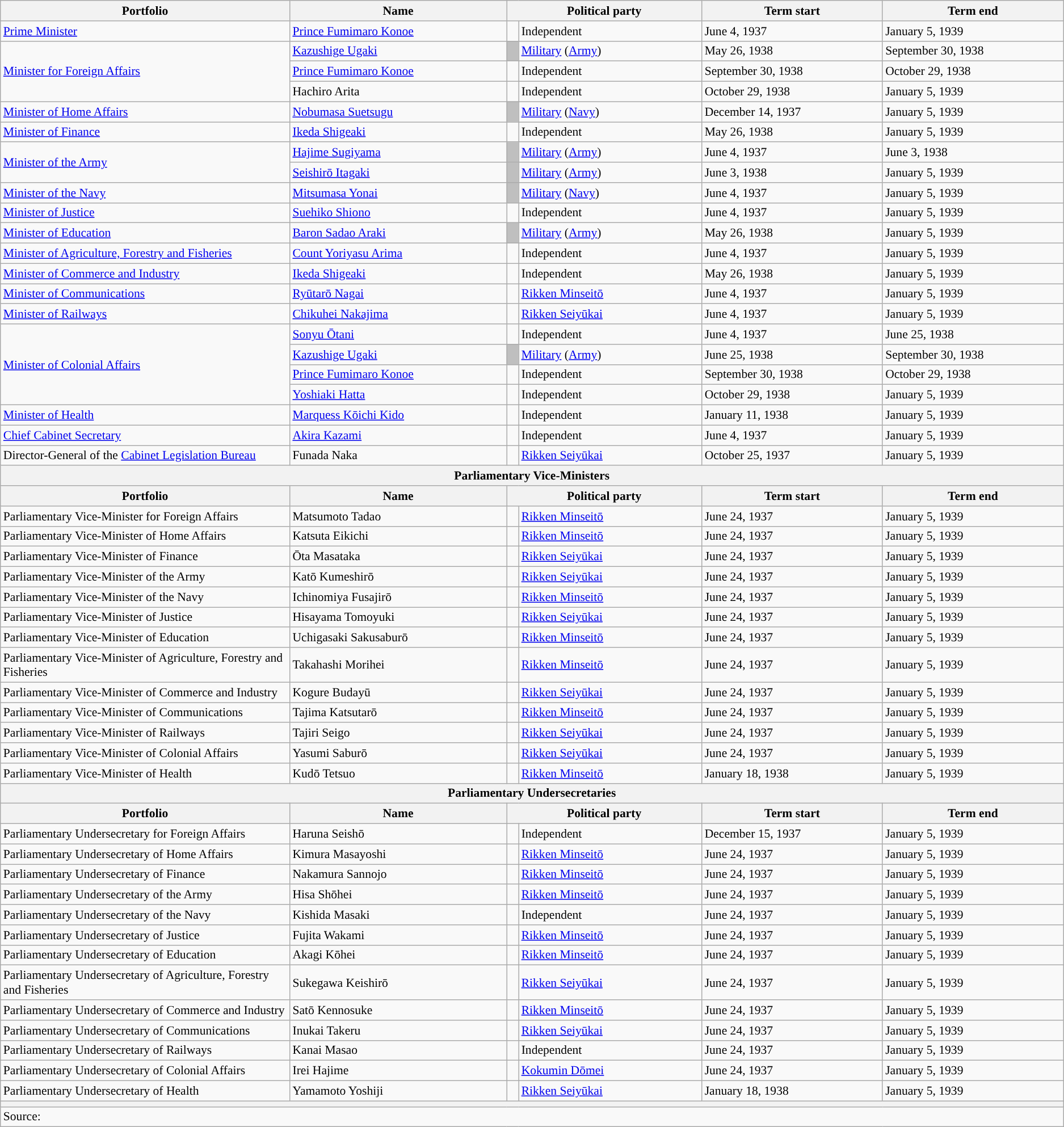<table class="wikitable" style="font-size: 90%;">
<tr>
<th scope="col" width="20%">Portfolio</th>
<th scope="col" width="15%">Name</th>
<th colspan="2" scope="col" width="13.5%">Political party</th>
<th scope="col" width="12.5%">Term start</th>
<th scope="col" width="12.5%">Term end</th>
</tr>
<tr>
<td style="text-align: left;"><a href='#'>Prime Minister</a></td>
<td><a href='#'>Prince Fumimaro Konoe</a></td>
<td style="color:inherit;background:"></td>
<td>Independent</td>
<td>June 4, 1937</td>
<td>January 5, 1939</td>
</tr>
<tr>
<td rowspan="3"><a href='#'>Minister for Foreign Affairs</a></td>
<td><a href='#'>Kazushige Ugaki</a></td>
<td style="color:inherit;background:#bfbfbf"></td>
<td><a href='#'>Military</a> (<a href='#'>Army</a>)</td>
<td>May 26, 1938</td>
<td>September 30, 1938</td>
</tr>
<tr>
<td><a href='#'>Prince Fumimaro Konoe</a></td>
<td style="color:inherit;background:"></td>
<td>Independent</td>
<td>September 30, 1938</td>
<td>October 29, 1938</td>
</tr>
<tr>
<td>Hachiro Arita</td>
<td style="color:inherit;background:"></td>
<td>Independent</td>
<td>October 29, 1938</td>
<td>January 5, 1939</td>
</tr>
<tr>
<td><a href='#'>Minister of Home Affairs</a></td>
<td><a href='#'>Nobumasa Suetsugu</a></td>
<td style="color:inherit;background:#bfbfbf"></td>
<td><a href='#'>Military</a> (<a href='#'>Navy</a>)</td>
<td>December 14, 1937</td>
<td>January 5, 1939</td>
</tr>
<tr>
<td><a href='#'>Minister of Finance</a></td>
<td><a href='#'>Ikeda Shigeaki</a></td>
<td style="color:inherit;background:"></td>
<td>Independent</td>
<td>May 26, 1938</td>
<td>January 5, 1939</td>
</tr>
<tr>
<td rowspan="2"><a href='#'>Minister of the Army</a></td>
<td><a href='#'>Hajime Sugiyama</a></td>
<td style="color:inherit;background:#bfbfbf"></td>
<td><a href='#'>Military</a> (<a href='#'>Army</a>)</td>
<td>June 4, 1937</td>
<td>June 3, 1938</td>
</tr>
<tr>
<td><a href='#'>Seishirō Itagaki</a></td>
<td style="color:inherit;background:#bfbfbf"></td>
<td><a href='#'>Military</a> (<a href='#'>Army</a>)</td>
<td>June 3, 1938</td>
<td>January 5, 1939</td>
</tr>
<tr>
<td><a href='#'>Minister of the Navy</a></td>
<td><a href='#'>Mitsumasa Yonai</a></td>
<td style="color:inherit;background:#bfbfbf"></td>
<td><a href='#'>Military</a> (<a href='#'>Navy</a>)</td>
<td>June 4, 1937</td>
<td>January 5, 1939</td>
</tr>
<tr>
<td><a href='#'>Minister of Justice</a></td>
<td><a href='#'>Suehiko Shiono</a></td>
<td style="color:inherit;background:"></td>
<td>Independent</td>
<td>June 4, 1937</td>
<td>January 5, 1939</td>
</tr>
<tr>
<td><a href='#'>Minister of Education</a></td>
<td><a href='#'>Baron Sadao Araki</a></td>
<td style="color:inherit;background:#bfbfbf"></td>
<td><a href='#'>Military</a> (<a href='#'>Army</a>)</td>
<td>May 26, 1938</td>
<td>January 5, 1939</td>
</tr>
<tr>
<td><a href='#'>Minister of Agriculture, Forestry and Fisheries</a></td>
<td><a href='#'>Count Yoriyasu Arima</a></td>
<td style="color:inherit;background:"></td>
<td>Independent</td>
<td>June 4, 1937</td>
<td>January 5, 1939</td>
</tr>
<tr>
<td><a href='#'>Minister of Commerce and Industry</a></td>
<td><a href='#'>Ikeda Shigeaki</a></td>
<td style="color:inherit;background:"></td>
<td>Independent</td>
<td>May 26, 1938</td>
<td>January 5, 1939</td>
</tr>
<tr>
<td><a href='#'>Minister of Communications</a></td>
<td><a href='#'>Ryūtarō Nagai</a></td>
<td style="color:inherit;background:"></td>
<td><a href='#'>Rikken Minseitō</a></td>
<td>June 4, 1937</td>
<td>January 5, 1939</td>
</tr>
<tr>
<td><a href='#'>Minister of Railways</a></td>
<td><a href='#'>Chikuhei Nakajima</a></td>
<td style="color:inherit;background:"></td>
<td><a href='#'>Rikken Seiyūkai</a></td>
<td>June 4, 1937</td>
<td>January 5, 1939</td>
</tr>
<tr>
<td rowspan="4"><a href='#'>Minister of Colonial Affairs</a></td>
<td><a href='#'>Sonyu Ōtani</a></td>
<td style="color:inherit;background:"></td>
<td>Independent</td>
<td>June 4, 1937</td>
<td>June 25, 1938</td>
</tr>
<tr>
<td><a href='#'>Kazushige Ugaki</a></td>
<td style="color:inherit;background:#bfbfbf"></td>
<td><a href='#'>Military</a> (<a href='#'>Army</a>)</td>
<td>June 25, 1938</td>
<td>September 30, 1938</td>
</tr>
<tr>
<td><a href='#'>Prince Fumimaro Konoe</a></td>
<td style="color:inherit;background:"></td>
<td>Independent</td>
<td>September 30, 1938</td>
<td>October 29, 1938</td>
</tr>
<tr>
<td><a href='#'>Yoshiaki Hatta</a></td>
<td style="color:inherit;background:"></td>
<td>Independent</td>
<td>October 29, 1938</td>
<td>January 5, 1939</td>
</tr>
<tr>
<td><a href='#'>Minister of Health</a></td>
<td><a href='#'>Marquess Kōichi Kido</a></td>
<td style="color:inherit;background:"></td>
<td>Independent</td>
<td>January 11, 1938</td>
<td>January 5, 1939</td>
</tr>
<tr>
<td><a href='#'>Chief Cabinet Secretary</a></td>
<td><a href='#'>Akira Kazami</a></td>
<td style="color:inherit;background:"></td>
<td>Independent</td>
<td>June 4, 1937</td>
<td>January 5, 1939</td>
</tr>
<tr>
<td>Director-General of the <a href='#'>Cabinet Legislation Bureau</a></td>
<td>Funada Naka</td>
<td style="color:inherit;background:"></td>
<td><a href='#'>Rikken Seiyūkai</a></td>
<td>October 25, 1937</td>
<td>January 5, 1939</td>
</tr>
<tr>
<th colspan="6">Parliamentary Vice-Ministers</th>
</tr>
<tr>
<th>Portfolio</th>
<th>Name</th>
<th colspan="2">Political party</th>
<th>Term start</th>
<th>Term end</th>
</tr>
<tr>
<td>Parliamentary Vice-Minister for Foreign Affairs</td>
<td>Matsumoto Tadao</td>
<td style="color:inherit;background:"></td>
<td><a href='#'>Rikken Minseitō</a></td>
<td>June 24, 1937</td>
<td>January 5, 1939</td>
</tr>
<tr>
<td>Parliamentary Vice-Minister of Home Affairs</td>
<td>Katsuta Eikichi</td>
<td style="color:inherit;background:"></td>
<td><a href='#'>Rikken Minseitō</a></td>
<td>June 24, 1937</td>
<td>January 5, 1939</td>
</tr>
<tr>
<td>Parliamentary Vice-Minister of Finance</td>
<td>Ōta Masataka</td>
<td style="color:inherit;background:"></td>
<td><a href='#'>Rikken Seiyūkai</a></td>
<td>June 24, 1937</td>
<td>January 5, 1939</td>
</tr>
<tr>
<td>Parliamentary Vice-Minister of the Army</td>
<td>Katō Kumeshirō</td>
<td style="color:inherit;background:"></td>
<td><a href='#'>Rikken Seiyūkai</a></td>
<td>June 24, 1937</td>
<td>January 5, 1939</td>
</tr>
<tr>
<td>Parliamentary Vice-Minister of the Navy</td>
<td>Ichinomiya Fusajirō</td>
<td style="color:inherit;background:"></td>
<td><a href='#'>Rikken Minseitō</a></td>
<td>June 24, 1937</td>
<td>January 5, 1939</td>
</tr>
<tr>
<td>Parliamentary Vice-Minister of Justice</td>
<td>Hisayama Tomoyuki</td>
<td style="color:inherit;background:"></td>
<td><a href='#'>Rikken Seiyūkai</a></td>
<td>June 24, 1937</td>
<td>January 5, 1939</td>
</tr>
<tr>
<td>Parliamentary Vice-Minister of Education</td>
<td>Uchigasaki Sakusaburō</td>
<td style="color:inherit;background:"></td>
<td><a href='#'>Rikken Minseitō</a></td>
<td>June 24, 1937</td>
<td>January 5, 1939</td>
</tr>
<tr>
<td>Parliamentary Vice-Minister of Agriculture, Forestry and Fisheries</td>
<td>Takahashi Morihei</td>
<td style="color:inherit;background:"></td>
<td><a href='#'>Rikken Minseitō</a></td>
<td>June 24, 1937</td>
<td>January 5, 1939</td>
</tr>
<tr>
<td>Parliamentary Vice-Minister of Commerce and Industry</td>
<td>Kogure Budayū</td>
<td style="color:inherit;background:"></td>
<td><a href='#'>Rikken Seiyūkai</a></td>
<td>June 24, 1937</td>
<td>January 5, 1939</td>
</tr>
<tr>
<td>Parliamentary Vice-Minister of Communications</td>
<td>Tajima Katsutarō</td>
<td style="color:inherit;background:"></td>
<td><a href='#'>Rikken Minseitō</a></td>
<td>June 24, 1937</td>
<td>January 5, 1939</td>
</tr>
<tr>
<td>Parliamentary Vice-Minister of Railways</td>
<td>Tajiri Seigo</td>
<td style="color:inherit;background:"></td>
<td><a href='#'>Rikken Seiyūkai</a></td>
<td>June 24, 1937</td>
<td>January 5, 1939</td>
</tr>
<tr>
<td>Parliamentary Vice-Minister of Colonial Affairs</td>
<td>Yasumi Saburō</td>
<td style="color:inherit;background:"></td>
<td><a href='#'>Rikken Seiyūkai</a></td>
<td>June 24, 1937</td>
<td>January 5, 1939</td>
</tr>
<tr>
<td>Parliamentary Vice-Minister of Health</td>
<td>Kudō Tetsuo</td>
<td style="color:inherit;background:"></td>
<td><a href='#'>Rikken Minseitō</a></td>
<td>January 18, 1938</td>
<td>January 5, 1939</td>
</tr>
<tr>
<th colspan="6">Parliamentary Undersecretaries</th>
</tr>
<tr>
<th>Portfolio</th>
<th>Name</th>
<th colspan="2">Political party</th>
<th>Term start</th>
<th>Term end</th>
</tr>
<tr>
<td>Parliamentary Undersecretary for Foreign Affairs</td>
<td>Haruna Seishō</td>
<td style="color:inherit;background:"></td>
<td>Independent</td>
<td>December 15, 1937</td>
<td>January 5, 1939</td>
</tr>
<tr>
<td>Parliamentary Undersecretary of Home Affairs</td>
<td>Kimura Masayoshi</td>
<td style="color:inherit;background:"></td>
<td><a href='#'>Rikken Minseitō</a></td>
<td>June 24, 1937</td>
<td>January 5, 1939</td>
</tr>
<tr>
<td>Parliamentary Undersecretary of Finance</td>
<td>Nakamura Sannojo</td>
<td style="color:inherit;background:"></td>
<td><a href='#'>Rikken Minseitō</a></td>
<td>June 24, 1937</td>
<td>January 5, 1939</td>
</tr>
<tr>
<td>Parliamentary Undersecretary of the Army</td>
<td>Hisa Shōhei</td>
<td style="color:inherit;background:"></td>
<td><a href='#'>Rikken Minseitō</a></td>
<td>June 24, 1937</td>
<td>January 5, 1939</td>
</tr>
<tr>
<td>Parliamentary Undersecretary of the Navy</td>
<td>Kishida Masaki</td>
<td style="color:inherit;background:"></td>
<td>Independent</td>
<td>June 24, 1937</td>
<td>January 5, 1939</td>
</tr>
<tr>
<td>Parliamentary Undersecretary of Justice</td>
<td>Fujita Wakami</td>
<td style="color:inherit;background:"></td>
<td><a href='#'>Rikken Minseitō</a></td>
<td>June 24, 1937</td>
<td>January 5, 1939</td>
</tr>
<tr>
<td>Parliamentary Undersecretary of Education</td>
<td>Akagi Kōhei</td>
<td style="color:inherit;background:"></td>
<td><a href='#'>Rikken Minseitō</a></td>
<td>June 24, 1937</td>
<td>January 5, 1939</td>
</tr>
<tr>
<td>Parliamentary Undersecretary of Agriculture, Forestry and Fisheries</td>
<td>Sukegawa Keishirō</td>
<td style="color:inherit;background:"></td>
<td><a href='#'>Rikken Seiyūkai</a></td>
<td>June 24, 1937</td>
<td>January 5, 1939</td>
</tr>
<tr>
<td>Parliamentary Undersecretary of Commerce and Industry</td>
<td>Satō Kennosuke</td>
<td style="color:inherit;background:"></td>
<td><a href='#'>Rikken Minseitō</a></td>
<td>June 24, 1937</td>
<td>January 5, 1939</td>
</tr>
<tr>
<td>Parliamentary Undersecretary of Communications</td>
<td>Inukai Takeru</td>
<td style="color:inherit;background:"></td>
<td><a href='#'>Rikken Seiyūkai</a></td>
<td>June 24, 1937</td>
<td>January 5, 1939</td>
</tr>
<tr>
<td>Parliamentary Undersecretary of Railways</td>
<td>Kanai Masao</td>
<td style="color:inherit;background:"></td>
<td>Independent</td>
<td>June 24, 1937</td>
<td>January 5, 1939</td>
</tr>
<tr>
<td>Parliamentary Undersecretary of Colonial Affairs</td>
<td>Irei Hajime</td>
<td style="color:inherit;background:"></td>
<td><a href='#'>Kokumin Dōmei</a></td>
<td>June 24, 1937</td>
<td>January 5, 1939</td>
</tr>
<tr>
<td>Parliamentary Undersecretary of Health</td>
<td>Yamamoto Yoshiji</td>
<td style="color:inherit;background:"></td>
<td><a href='#'>Rikken Seiyūkai</a></td>
<td>January 18, 1938</td>
<td>January 5, 1939</td>
</tr>
<tr>
<th colspan="6"></th>
</tr>
<tr>
<td colspan="6">Source:</td>
</tr>
</table>
